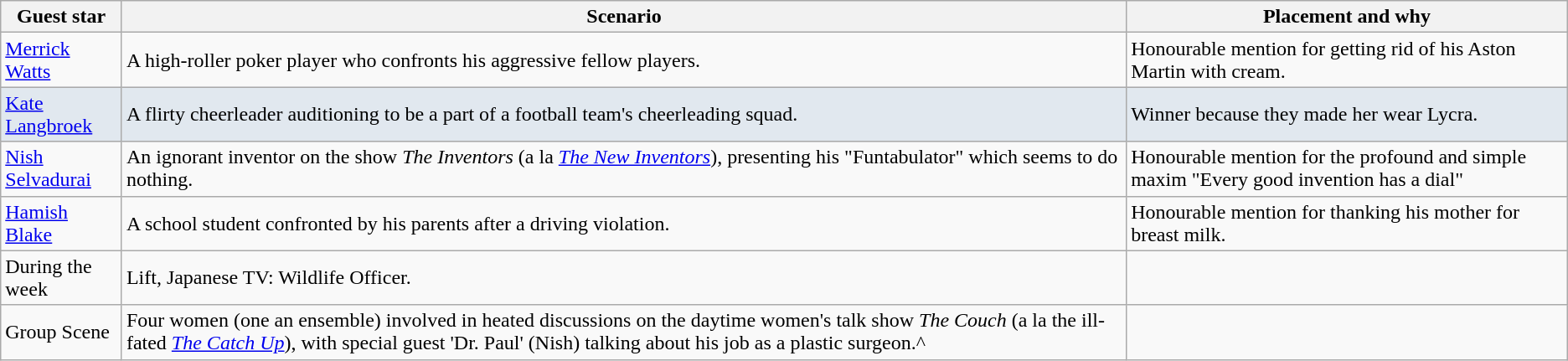<table class="wikitable">
<tr>
<th>Guest star</th>
<th>Scenario</th>
<th>Placement and why</th>
</tr>
<tr>
<td><a href='#'>Merrick Watts</a></td>
<td>A high-roller poker player who confronts his aggressive fellow players.</td>
<td>Honourable mention for getting rid of his Aston Martin with cream.</td>
</tr>
<tr style="background:#E1E8EF;">
<td><a href='#'>Kate Langbroek</a></td>
<td>A flirty cheerleader auditioning to be a part of a football team's cheerleading squad.</td>
<td>Winner because they made her wear Lycra.</td>
</tr>
<tr>
<td><a href='#'>Nish Selvadurai</a></td>
<td>An ignorant inventor on the show <em>The Inventors</em> (a la <em><a href='#'>The New Inventors</a></em>), presenting his "Funtabulator" which seems to do nothing.</td>
<td>Honourable mention for the profound and simple maxim "Every good invention has a dial"</td>
</tr>
<tr>
<td><a href='#'>Hamish Blake</a></td>
<td>A school student confronted by his parents after a driving violation.</td>
<td>Honourable mention for thanking his mother for breast milk.</td>
</tr>
<tr>
<td>During the week</td>
<td>Lift, Japanese TV: Wildlife Officer.</td>
<td></td>
</tr>
<tr>
<td>Group Scene</td>
<td>Four women (one an ensemble) involved in heated discussions on the daytime women's talk show <em>The Couch</em> (a la the ill-fated <em><a href='#'>The Catch Up</a></em>), with special guest 'Dr. Paul' (Nish) talking about his job as a plastic surgeon.^</td>
<td></td>
</tr>
</table>
